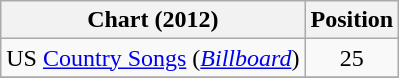<table class="wikitable sortable">
<tr>
<th scope="col">Chart (2012)</th>
<th scope="col">Position</th>
</tr>
<tr>
<td>US <a href='#'>Country Songs</a> (<em><a href='#'>Billboard</a></em>)</td>
<td align="center">25</td>
</tr>
<tr>
</tr>
</table>
